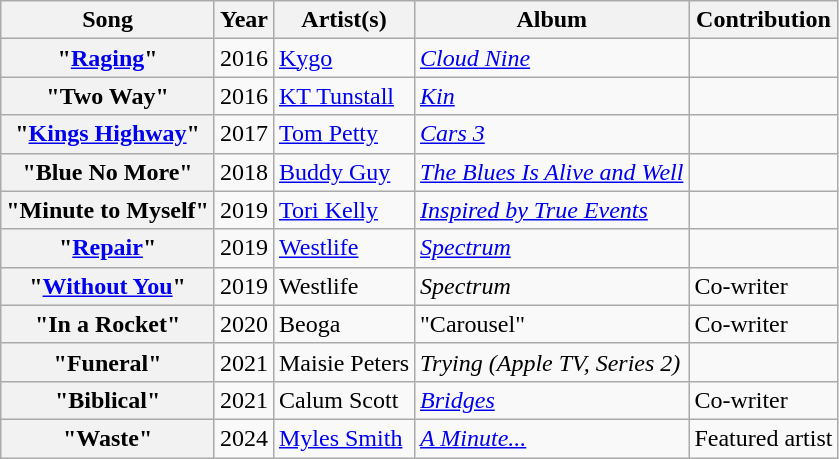<table class="wikitable plainrowheaders">
<tr>
<th scope="col">Song</th>
<th scope="col">Year</th>
<th scope="col">Artist(s)</th>
<th scope="col">Album</th>
<th scope="col">Contribution</th>
</tr>
<tr>
<th scope="row">"<a href='#'>Raging</a>"</th>
<td>2016</td>
<td><a href='#'>Kygo</a> </td>
<td><em><a href='#'>Cloud Nine</a></em></td>
<td></td>
</tr>
<tr>
<th scope="row">"Two Way"</th>
<td>2016</td>
<td><a href='#'>KT Tunstall</a></td>
<td><em><a href='#'>Kin</a></em></td>
<td></td>
</tr>
<tr>
<th scope="row">"<a href='#'>Kings Highway</a>"</th>
<td>2017</td>
<td><a href='#'>Tom Petty</a></td>
<td><em><a href='#'>Cars 3</a></em></td>
<td></td>
</tr>
<tr>
<th scope="row">"Blue No More"</th>
<td>2018</td>
<td><a href='#'>Buddy Guy</a> </td>
<td><em><a href='#'>The Blues Is Alive and Well</a></em></td>
<td></td>
</tr>
<tr>
<th scope="row">"Minute to Myself"</th>
<td>2019</td>
<td><a href='#'>Tori Kelly</a></td>
<td><em><a href='#'>Inspired by True Events</a></em></td>
<td></td>
</tr>
<tr>
<th scope="row">"<a href='#'>Repair</a>"</th>
<td>2019</td>
<td><a href='#'>Westlife</a></td>
<td><em><a href='#'>Spectrum</a></em></td>
<td></td>
</tr>
<tr>
<th scope="row">"<a href='#'>Without You</a>"</th>
<td>2019</td>
<td>Westlife</td>
<td><em>Spectrum</em></td>
<td>Co-writer</td>
</tr>
<tr>
<th scope="row">"In a Rocket"</th>
<td>2020</td>
<td>Beoga</td>
<td>"Carousel"</td>
<td>Co-writer</td>
</tr>
<tr>
<th scope="row">"Funeral"</th>
<td>2021</td>
<td>Maisie Peters</td>
<td><em>Trying (Apple TV, Series 2)</em></td>
<td></td>
</tr>
<tr>
<th scope="row">"Biblical"</th>
<td>2021</td>
<td>Calum Scott</td>
<td><em><a href='#'>Bridges</a></em></td>
<td>Co-writer</td>
</tr>
<tr>
<th scope="row">"Waste"</th>
<td>2024</td>
<td><a href='#'>Myles Smith</a></td>
<td><em><a href='#'>A Minute...</a></em></td>
<td>Featured artist</td>
</tr>
</table>
